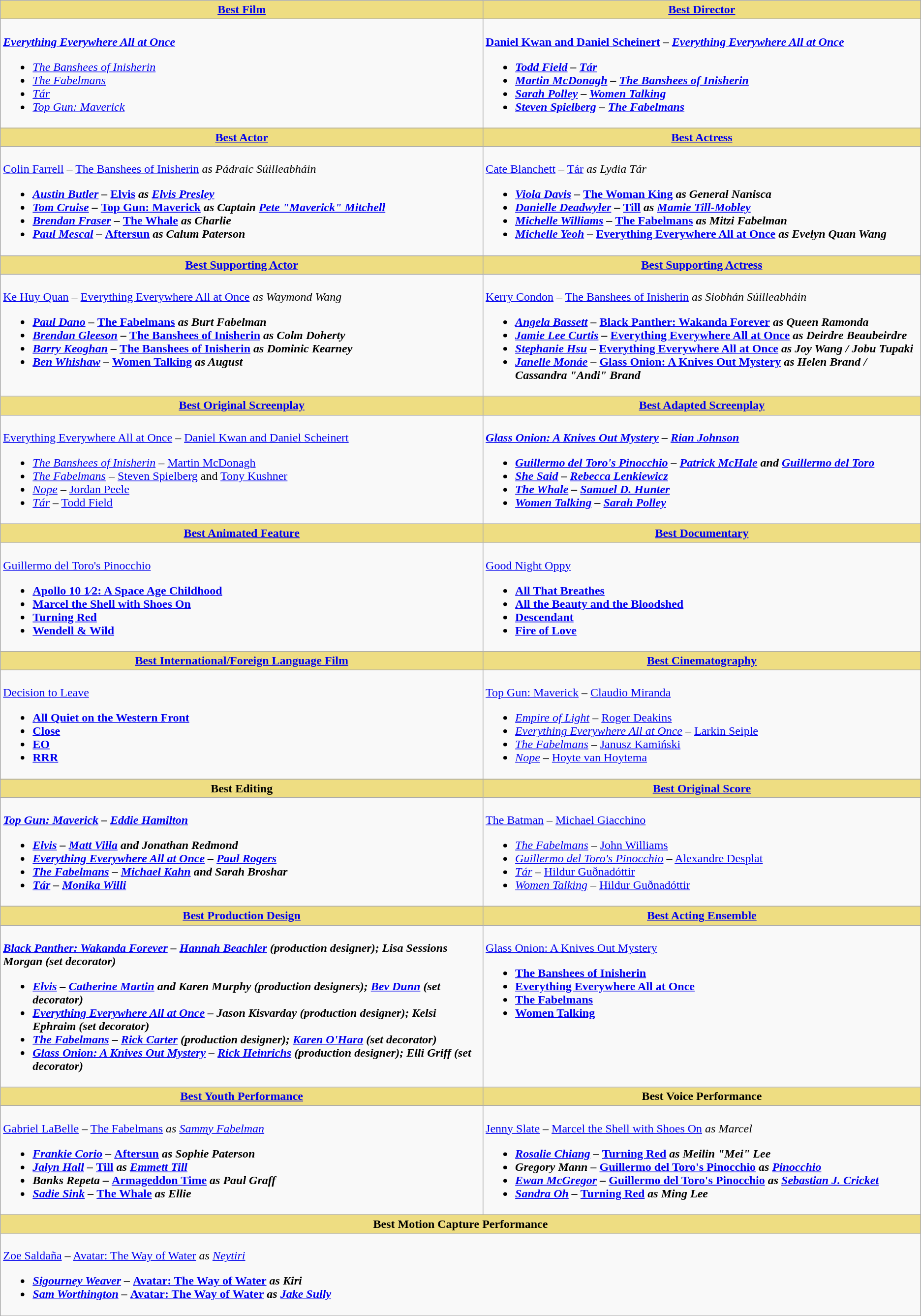<table class="wikitable">
<tr>
<th style="background:#EEDD82; width=50%"><a href='#'>Best Film</a></th>
<th style="background:#EEDD82; width=50%"><a href='#'>Best Director</a></th>
</tr>
<tr>
<td valign="top"><br><strong><em><a href='#'>Everything Everywhere All at Once</a></em></strong><ul><li><em><a href='#'>The Banshees of Inisherin</a></em></li><li><em><a href='#'>The Fabelmans</a></em></li><li><em><a href='#'>Tár</a></em></li><li><em><a href='#'>Top Gun: Maverick</a></em></li></ul></td>
<td valign="top"><br><strong><a href='#'>Daniel Kwan and Daniel Scheinert</a> – <em><a href='#'>Everything Everywhere All at Once</a><strong><em><ul><li><a href='#'>Todd Field</a> – </em><a href='#'>Tár</a><em></li><li><a href='#'>Martin McDonagh</a> – </em><a href='#'>The Banshees of Inisherin</a><em></li><li><a href='#'>Sarah Polley</a> – </em><a href='#'>Women Talking</a><em></li><li><a href='#'>Steven Spielberg</a> – </em><a href='#'>The Fabelmans</a><em></li></ul></td>
</tr>
<tr>
<th style="background:#EEDD82; width=50%"><a href='#'>Best Actor</a></th>
<th style="background:#EEDD82; width=50%"><a href='#'>Best Actress</a></th>
</tr>
<tr>
<td valign="top"><br></strong><a href='#'>Colin Farrell</a> – </em><a href='#'>The Banshees of Inisherin</a><em> as Pádraic Súilleabháin<strong><ul><li><a href='#'>Austin Butler</a> – </em><a href='#'>Elvis</a><em> as <a href='#'>Elvis Presley</a></li><li><a href='#'>Tom Cruise</a> – </em><a href='#'>Top Gun: Maverick</a><em> as Captain <a href='#'>Pete "Maverick" Mitchell</a></li><li><a href='#'>Brendan Fraser</a> – </em><a href='#'>The Whale</a><em> as Charlie</li><li><a href='#'>Paul Mescal</a> – </em><a href='#'>Aftersun</a><em> as Calum Paterson</li></ul></td>
<td valign="top"><br></strong><a href='#'>Cate Blanchett</a> – </em><a href='#'>Tár</a><em> as Lydia Tár<strong><ul><li><a href='#'>Viola Davis</a> – </em><a href='#'>The Woman King</a><em> as General Nanisca</li><li><a href='#'>Danielle Deadwyler</a> – </em><a href='#'>Till</a><em> as <a href='#'>Mamie Till-Mobley</a></li><li><a href='#'>Michelle Williams</a> – </em><a href='#'>The Fabelmans</a><em> as Mitzi Fabelman</li><li><a href='#'>Michelle Yeoh</a> – </em><a href='#'>Everything Everywhere All at Once</a><em> as Evelyn Quan Wang</li></ul></td>
</tr>
<tr>
<th style="background:#EEDD82; width=50%"><a href='#'>Best Supporting Actor</a></th>
<th style="background:#EEDD82; width=50%"><a href='#'>Best Supporting Actress</a></th>
</tr>
<tr>
<td valign="top"><br></strong><a href='#'>Ke Huy Quan</a> – </em><a href='#'>Everything Everywhere All at Once</a><em> as Waymond Wang<strong><ul><li><a href='#'>Paul Dano</a> – </em><a href='#'>The Fabelmans</a><em> as Burt Fabelman</li><li><a href='#'>Brendan Gleeson</a> – </em><a href='#'>The Banshees of Inisherin</a><em> as Colm Doherty</li><li><a href='#'>Barry Keoghan</a> – </em><a href='#'>The Banshees of Inisherin</a><em> as Dominic Kearney</li><li><a href='#'>Ben Whishaw</a> – </em><a href='#'>Women Talking</a><em> as August</li></ul></td>
<td valign="top"><br></strong><a href='#'>Kerry Condon</a> – </em><a href='#'>The Banshees of Inisherin</a><em> as Siobhán Súilleabháin<strong><ul><li><a href='#'>Angela Bassett</a> – </em><a href='#'>Black Panther: Wakanda Forever</a><em> as Queen Ramonda</li><li><a href='#'>Jamie Lee Curtis</a> – </em><a href='#'>Everything Everywhere All at Once</a><em> as Deirdre Beaubeirdre</li><li><a href='#'>Stephanie Hsu</a> – </em><a href='#'>Everything Everywhere All at Once</a><em> as Joy Wang / Jobu Tupaki</li><li><a href='#'>Janelle Monáe</a> – </em><a href='#'>Glass Onion: A Knives Out Mystery</a><em> as Helen Brand / Cassandra "Andi" Brand</li></ul></td>
</tr>
<tr>
<th style="background:#EEDD82; width=50%"><a href='#'>Best Original Screenplay</a></th>
<th style="background:#EEDD82; width=50%"><a href='#'>Best Adapted Screenplay</a></th>
</tr>
<tr>
<td valign="top"><br></em></strong><a href='#'>Everything Everywhere All at Once</a></em> – <a href='#'>Daniel Kwan and Daniel Scheinert</a></strong><ul><li><em><a href='#'>The Banshees of Inisherin</a></em> – <a href='#'>Martin McDonagh</a></li><li><em><a href='#'>The Fabelmans</a></em> – <a href='#'>Steven Spielberg</a> and <a href='#'>Tony Kushner</a></li><li><em><a href='#'>Nope</a></em> – <a href='#'>Jordan Peele</a></li><li><em><a href='#'>Tár</a></em> – <a href='#'>Todd Field</a></li></ul></td>
<td valign="top"><br><strong><em><a href='#'>Glass Onion: A Knives Out Mystery</a><em> – <a href='#'>Rian Johnson</a><strong><ul><li></em><a href='#'>Guillermo del Toro's Pinocchio</a><em> – <a href='#'>Patrick McHale</a> and <a href='#'>Guillermo del Toro</a></li><li></em><a href='#'>She Said</a><em> – <a href='#'>Rebecca Lenkiewicz</a></li><li></em><a href='#'>The Whale</a><em> – <a href='#'>Samuel D. Hunter</a></li><li></em><a href='#'>Women Talking</a><em> – <a href='#'>Sarah Polley</a></li></ul></td>
</tr>
<tr>
<th style="background:#EEDD82; width=50%"><a href='#'>Best Animated Feature</a></th>
<th style="background:#EEDD82; width=50%"><a href='#'>Best Documentary</a></th>
</tr>
<tr>
<td valign="top"><br></em></strong><a href='#'>Guillermo del Toro's Pinocchio</a><strong><em><ul><li></em><a href='#'>Apollo 10 1⁄2: A Space Age Childhood</a><em></li><li></em><a href='#'>Marcel the Shell with Shoes On</a><em></li><li></em><a href='#'>Turning Red</a><em></li><li></em><a href='#'>Wendell & Wild</a><em></li></ul></td>
<td valign="top"><br></em></strong><a href='#'>Good Night Oppy</a><strong><em><ul><li></em><a href='#'>All That Breathes</a><em></li><li></em><a href='#'>All the Beauty and the Bloodshed</a><em></li><li></em><a href='#'>Descendant</a><em></li><li></em><a href='#'>Fire of Love</a><em></li></ul></td>
</tr>
<tr>
<th style="background:#EEDD82; width=50%"><a href='#'>Best International/Foreign Language Film</a></th>
<th style="background:#EEDD82; width=50%"><a href='#'>Best Cinematography</a></th>
</tr>
<tr>
<td valign="top"><br></em></strong><a href='#'>Decision to Leave</a><strong><em><ul><li></em><a href='#'>All Quiet on the Western Front</a><em></li><li></em><a href='#'>Close</a><em></li><li></em><a href='#'>EO</a><em></li><li></em><a href='#'>RRR</a><em></li></ul></td>
<td valign="top"><br></em></strong><a href='#'>Top Gun: Maverick</a></em> – <a href='#'>Claudio Miranda</a></strong><ul><li><em><a href='#'>Empire of Light</a></em> – <a href='#'>Roger Deakins</a></li><li><em><a href='#'>Everything Everywhere All at Once</a></em> – <a href='#'>Larkin Seiple</a></li><li><em><a href='#'>The Fabelmans</a></em> – <a href='#'>Janusz Kamiński</a></li><li><em><a href='#'>Nope</a></em> – <a href='#'>Hoyte van Hoytema</a></li></ul></td>
</tr>
<tr>
<th style="background:#EEDD82; width=50%">Best Editing</th>
<th style="background:#EEDD82; width=50%"><a href='#'>Best Original Score</a></th>
</tr>
<tr>
<td valign="top"><br><strong><em><a href='#'>Top Gun: Maverick</a><em> – <a href='#'>Eddie Hamilton</a><strong><ul><li></em><a href='#'>Elvis</a><em> – <a href='#'>Matt Villa</a> and Jonathan Redmond</li><li></em><a href='#'>Everything Everywhere All at Once</a><em> – <a href='#'>Paul Rogers</a></li><li></em><a href='#'>The Fabelmans</a><em> – <a href='#'>Michael Kahn</a> and Sarah Broshar</li><li></em><a href='#'>Tár</a><em> – <a href='#'>Monika Willi</a></li></ul></td>
<td valign="top"><br></em></strong><a href='#'>The Batman</a></em> – <a href='#'>Michael Giacchino</a></strong><ul><li><em><a href='#'>The Fabelmans</a></em> – <a href='#'>John Williams</a></li><li><em><a href='#'>Guillermo del Toro's Pinocchio</a></em> – <a href='#'>Alexandre Desplat</a></li><li><em><a href='#'>Tár</a></em> – <a href='#'>Hildur Guðnadóttir</a></li><li><em><a href='#'>Women Talking</a></em> – <a href='#'>Hildur Guðnadóttir</a></li></ul></td>
</tr>
<tr>
<th style="background:#EEDD82; width=50%"><a href='#'>Best Production Design</a></th>
<th style="background:#EEDD82; width=50%"><a href='#'>Best Acting Ensemble</a></th>
</tr>
<tr>
<td valign="top"><br><strong><em><a href='#'>Black Panther: Wakanda Forever</a><em> – <a href='#'>Hannah Beachler</a> (production designer); Lisa Sessions Morgan (set decorator)<strong><ul><li></em><a href='#'>Elvis</a><em> – <a href='#'>Catherine Martin</a> and Karen Murphy (production designers); <a href='#'>Bev Dunn</a> (set decorator)</li><li></em><a href='#'>Everything Everywhere All at Once</a><em> – Jason Kisvarday (production designer); Kelsi Ephraim (set decorator)</li><li></em><a href='#'>The Fabelmans</a><em> – <a href='#'>Rick Carter</a> (production designer); <a href='#'>Karen O'Hara</a> (set decorator)</li><li></em><a href='#'>Glass Onion: A Knives Out Mystery</a><em> – <a href='#'>Rick Heinrichs</a> (production designer); Elli Griff (set decorator)</li></ul></td>
<td valign="top"><br></em></strong><a href='#'>Glass Onion: A Knives Out Mystery</a><strong><em><ul><li></em><a href='#'>The Banshees of Inisherin</a><em></li><li></em><a href='#'>Everything Everywhere All at Once</a><em></li><li></em><a href='#'>The Fabelmans</a><em></li><li></em><a href='#'>Women Talking</a><em></li></ul></td>
</tr>
<tr>
<th style="background:#EEDD82; width=50%"><a href='#'>Best Youth Performance</a></th>
<th style="background:#EEDD82; width=50%">Best Voice Performance</th>
</tr>
<tr>
<td valign="top"><br></strong><a href='#'>Gabriel LaBelle</a> – </em><a href='#'>The Fabelmans</a><em> as <a href='#'>Sammy Fabelman</a><strong><ul><li><a href='#'>Frankie Corio</a> – </em><a href='#'>Aftersun</a><em> as Sophie Paterson</li><li><a href='#'>Jalyn Hall</a> – </em><a href='#'>Till</a><em> as <a href='#'>Emmett Till</a></li><li>Banks Repeta – </em><a href='#'>Armageddon Time</a><em> as Paul Graff</li><li><a href='#'>Sadie Sink</a> – </em><a href='#'>The Whale</a><em> as Ellie</li></ul></td>
<td valign="top"><br></strong><a href='#'>Jenny Slate</a> – </em><a href='#'>Marcel the Shell with Shoes On</a><em> as Marcel<strong><ul><li><a href='#'>Rosalie Chiang</a> – </em><a href='#'>Turning Red</a><em> as Meilin "Mei" Lee</li><li>Gregory Mann – </em><a href='#'>Guillermo del Toro's Pinocchio</a><em> as <a href='#'>Pinocchio</a></li><li><a href='#'>Ewan McGregor</a> – </em><a href='#'>Guillermo del Toro's Pinocchio</a><em> as <a href='#'>Sebastian J. Cricket</a></li><li><a href='#'>Sandra Oh</a> – </em><a href='#'>Turning Red</a><em> as Ming Lee</li></ul></td>
</tr>
<tr>
<th style="background:#EEDD82; width=50%" colspan="2">Best Motion Capture Performance</th>
</tr>
<tr>
<td valign="top" colspan="2"><br></strong><a href='#'>Zoe Saldaña</a> – </em><a href='#'>Avatar: The Way of Water</a><em> as <a href='#'>Neytiri</a><strong><ul><li><a href='#'>Sigourney Weaver</a> – </em><a href='#'>Avatar: The Way of Water</a><em> as Kiri</li><li><a href='#'>Sam Worthington</a> – </em><a href='#'>Avatar: The Way of Water</a><em> as <a href='#'>Jake Sully</a></li></ul></td>
</tr>
</table>
